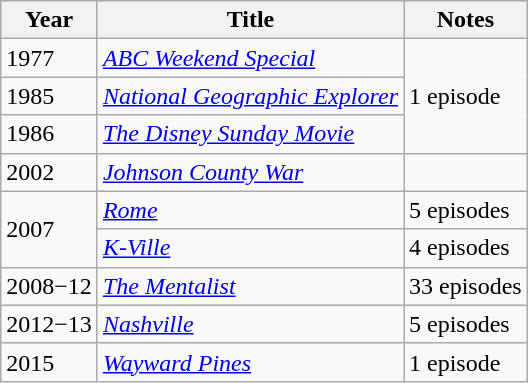<table class="wikitable">
<tr>
<th>Year</th>
<th>Title</th>
<th>Notes</th>
</tr>
<tr>
<td>1977</td>
<td><em><a href='#'>ABC Weekend Special</a></em></td>
<td rowspan=3>1 episode</td>
</tr>
<tr>
<td>1985</td>
<td><em><a href='#'>National Geographic Explorer</a></em></td>
</tr>
<tr>
<td>1986</td>
<td><em><a href='#'>The Disney Sunday Movie</a></em></td>
</tr>
<tr>
<td>2002</td>
<td><em><a href='#'>Johnson County War</a></em></td>
<td></td>
</tr>
<tr>
<td rowspan=2>2007</td>
<td><em><a href='#'>Rome</a></em></td>
<td>5 episodes</td>
</tr>
<tr>
<td><em><a href='#'>K-Ville</a></em></td>
<td>4 episodes</td>
</tr>
<tr>
<td>2008−12</td>
<td><em><a href='#'>The Mentalist</a></em></td>
<td>33 episodes</td>
</tr>
<tr>
<td>2012−13</td>
<td><em><a href='#'>Nashville</a></em></td>
<td>5 episodes</td>
</tr>
<tr>
<td>2015</td>
<td><em><a href='#'>Wayward Pines</a></em></td>
<td>1 episode</td>
</tr>
</table>
